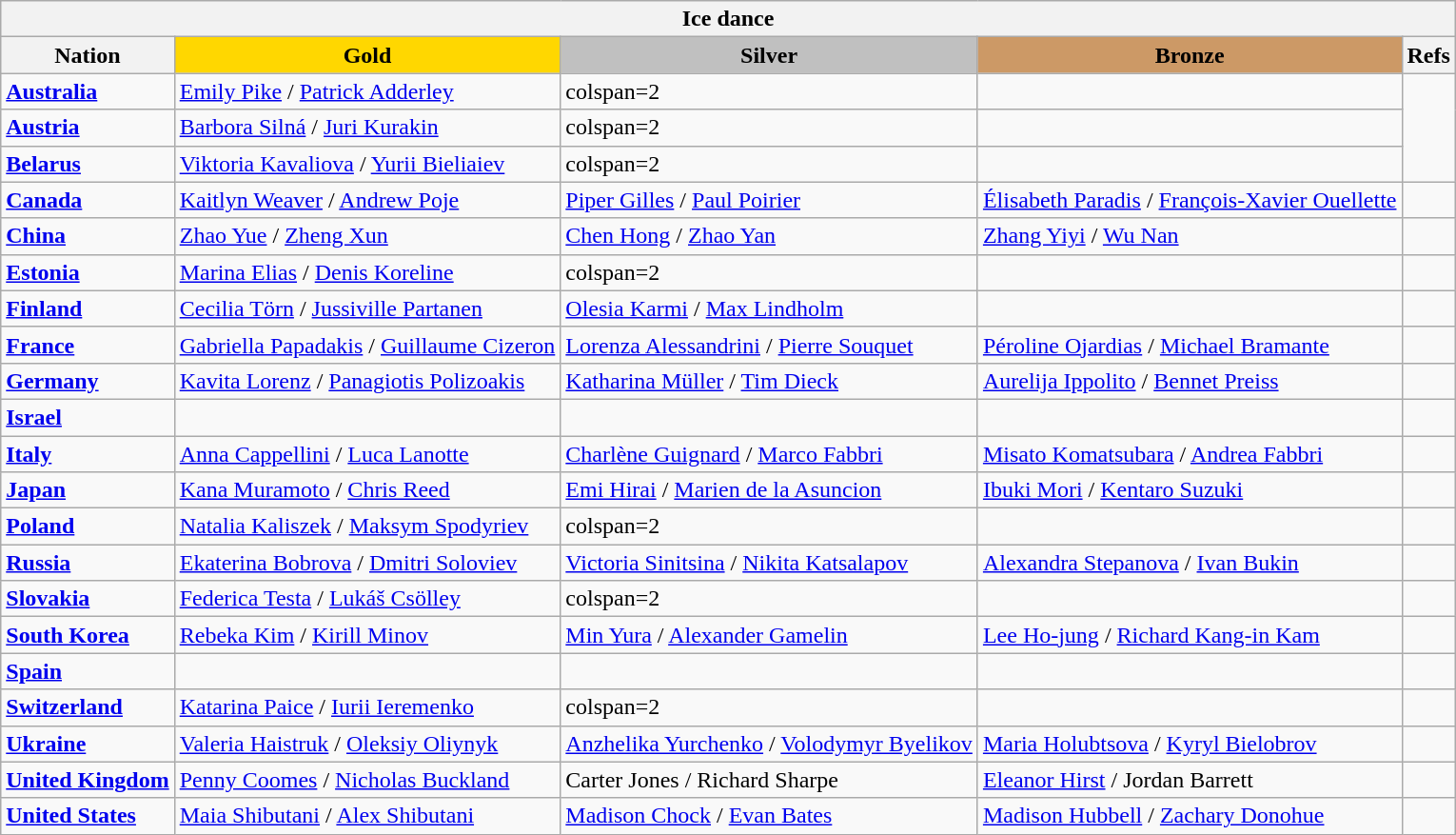<table class="wikitable">
<tr>
<th colspan=5>Ice dance</th>
</tr>
<tr>
<th>Nation</th>
<td style="text-align:center; background:gold;"><strong>Gold</strong></td>
<td style="text-align:center; background:silver;"><strong>Silver</strong></td>
<td style="text-align:center; background:#c96;"><strong>Bronze</strong></td>
<th>Refs</th>
</tr>
<tr>
<td><strong><a href='#'>Australia</a></strong></td>
<td><a href='#'>Emily Pike</a> / <a href='#'>Patrick Adderley</a></td>
<td>colspan=2 </td>
<td></td>
</tr>
<tr>
<td><strong><a href='#'>Austria</a></strong></td>
<td><a href='#'>Barbora Silná</a> / <a href='#'>Juri Kurakin</a></td>
<td>colspan=2 </td>
<td></td>
</tr>
<tr>
<td><strong><a href='#'>Belarus</a></strong></td>
<td><a href='#'>Viktoria Kavaliova</a> / <a href='#'>Yurii Bieliaiev</a></td>
<td>colspan=2 </td>
<td></td>
</tr>
<tr>
<td><strong><a href='#'>Canada</a></strong></td>
<td><a href='#'>Kaitlyn Weaver</a> / <a href='#'>Andrew Poje</a></td>
<td><a href='#'>Piper Gilles</a> / <a href='#'>Paul Poirier</a></td>
<td><a href='#'>Élisabeth Paradis</a> / <a href='#'>François-Xavier Ouellette</a></td>
<td></td>
</tr>
<tr>
<td><strong><a href='#'>China</a></strong></td>
<td><a href='#'>Zhao Yue</a> / <a href='#'>Zheng Xun</a></td>
<td><a href='#'>Chen Hong</a> / <a href='#'>Zhao Yan</a></td>
<td><a href='#'>Zhang Yiyi</a> / <a href='#'>Wu Nan</a></td>
<td></td>
</tr>
<tr>
<td><strong><a href='#'>Estonia</a></strong></td>
<td><a href='#'>Marina Elias</a> / <a href='#'>Denis Koreline</a></td>
<td>colspan=2 </td>
<td></td>
</tr>
<tr>
<td><strong><a href='#'>Finland</a></strong></td>
<td><a href='#'>Cecilia Törn</a> / <a href='#'>Jussiville Partanen</a></td>
<td><a href='#'>Olesia Karmi</a> / <a href='#'>Max Lindholm</a></td>
<td></td>
<td></td>
</tr>
<tr>
<td><strong><a href='#'>France</a></strong></td>
<td><a href='#'>Gabriella Papadakis</a> / <a href='#'>Guillaume Cizeron</a></td>
<td><a href='#'>Lorenza Alessandrini</a> / <a href='#'>Pierre Souquet</a></td>
<td><a href='#'>Péroline Ojardias</a> / <a href='#'>Michael Bramante</a></td>
<td></td>
</tr>
<tr>
<td><strong><a href='#'>Germany</a></strong></td>
<td><a href='#'>Kavita Lorenz</a> / <a href='#'>Panagiotis Polizoakis</a></td>
<td><a href='#'>Katharina Müller</a> / <a href='#'>Tim Dieck</a></td>
<td><a href='#'>Aurelija Ippolito</a> / <a href='#'>Bennet Preiss</a></td>
<td></td>
</tr>
<tr>
<td><strong><a href='#'>Israel</a></strong></td>
<td></td>
<td></td>
<td></td>
<td></td>
</tr>
<tr>
<td><strong><a href='#'>Italy</a></strong></td>
<td><a href='#'>Anna Cappellini</a> / <a href='#'>Luca Lanotte</a></td>
<td><a href='#'>Charlène Guignard</a> / <a href='#'>Marco Fabbri</a></td>
<td><a href='#'>Misato Komatsubara</a> / <a href='#'>Andrea Fabbri</a></td>
<td></td>
</tr>
<tr>
<td><strong><a href='#'>Japan</a></strong></td>
<td><a href='#'>Kana Muramoto</a> / <a href='#'>Chris Reed</a></td>
<td><a href='#'>Emi Hirai</a> / <a href='#'>Marien de la Asuncion</a></td>
<td><a href='#'>Ibuki Mori</a> / <a href='#'>Kentaro Suzuki</a></td>
<td></td>
</tr>
<tr>
<td><strong><a href='#'>Poland</a></strong></td>
<td><a href='#'>Natalia Kaliszek</a> / <a href='#'>Maksym Spodyriev</a></td>
<td>colspan=2 </td>
<td></td>
</tr>
<tr>
<td><strong><a href='#'>Russia</a></strong></td>
<td><a href='#'>Ekaterina Bobrova</a> / <a href='#'>Dmitri Soloviev</a></td>
<td><a href='#'>Victoria Sinitsina</a> / <a href='#'>Nikita Katsalapov</a></td>
<td><a href='#'>Alexandra Stepanova</a> / <a href='#'>Ivan Bukin</a></td>
<td></td>
</tr>
<tr>
<td><strong><a href='#'>Slovakia</a></strong></td>
<td><a href='#'>Federica Testa</a> / <a href='#'>Lukáš Csölley</a></td>
<td>colspan=2 </td>
<td></td>
</tr>
<tr>
<td><strong><a href='#'>South Korea</a></strong></td>
<td><a href='#'>Rebeka Kim</a> / <a href='#'>Kirill Minov</a></td>
<td><a href='#'>Min Yura</a> / <a href='#'>Alexander Gamelin</a></td>
<td><a href='#'>Lee Ho-jung</a> / <a href='#'>Richard Kang-in Kam</a></td>
<td></td>
</tr>
<tr>
<td><strong><a href='#'>Spain</a></strong></td>
<td></td>
<td></td>
<td></td>
<td></td>
</tr>
<tr>
<td><strong><a href='#'>Switzerland</a></strong></td>
<td><a href='#'>Katarina Paice</a> / <a href='#'>Iurii Ieremenko</a></td>
<td>colspan=2 </td>
<td></td>
</tr>
<tr>
<td><strong><a href='#'>Ukraine</a></strong></td>
<td><a href='#'>Valeria Haistruk</a> / <a href='#'>Oleksiy Oliynyk</a></td>
<td><a href='#'>Anzhelika Yurchenko</a> / <a href='#'>Volodymyr Byelikov</a></td>
<td><a href='#'>Maria Holubtsova</a> / <a href='#'>Kyryl Bielobrov</a></td>
<td></td>
</tr>
<tr>
<td><strong><a href='#'>United Kingdom</a></strong></td>
<td><a href='#'>Penny Coomes</a> / <a href='#'>Nicholas Buckland</a></td>
<td>Carter Jones / Richard Sharpe</td>
<td><a href='#'>Eleanor Hirst</a> / Jordan Barrett</td>
<td></td>
</tr>
<tr>
<td><strong><a href='#'>United States</a></strong></td>
<td><a href='#'>Maia Shibutani</a> / <a href='#'>Alex Shibutani</a></td>
<td><a href='#'>Madison Chock</a> / <a href='#'>Evan Bates</a></td>
<td><a href='#'>Madison Hubbell</a> / <a href='#'>Zachary Donohue</a></td>
<td></td>
</tr>
</table>
